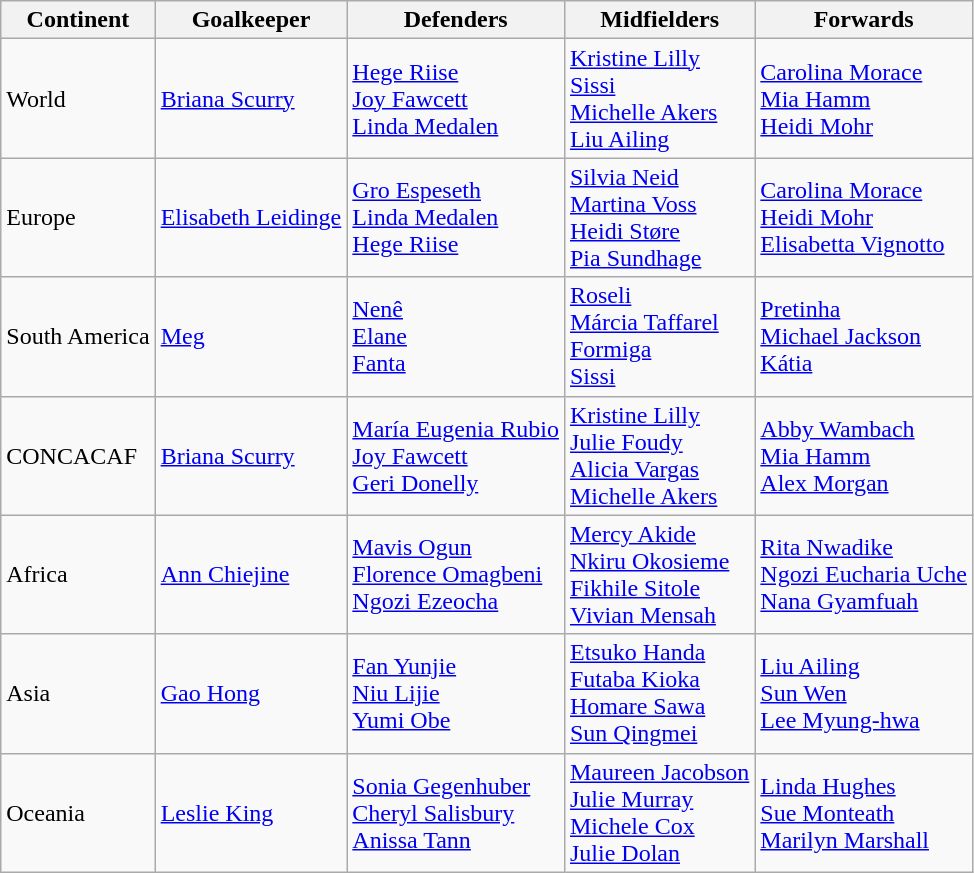<table class="wikitable">
<tr>
<th>Continent</th>
<th>Goalkeeper</th>
<th>Defenders</th>
<th>Midfielders</th>
<th>Forwards</th>
</tr>
<tr>
<td>World</td>
<td> <a href='#'>Briana Scurry</a></td>
<td> <a href='#'>Hege Riise</a><br> <a href='#'>Joy Fawcett</a><br> <a href='#'>Linda Medalen</a></td>
<td> <a href='#'>Kristine Lilly</a><br> <a href='#'>Sissi</a><br> <a href='#'>Michelle Akers</a><br> <a href='#'>Liu Ailing</a></td>
<td> <a href='#'>Carolina Morace</a><br> <a href='#'>Mia Hamm</a><br> <a href='#'>Heidi Mohr</a></td>
</tr>
<tr>
<td>Europe</td>
<td> <a href='#'>Elisabeth Leidinge</a></td>
<td> <a href='#'>Gro Espeseth</a><br> <a href='#'>Linda Medalen</a><br> <a href='#'>Hege Riise</a></td>
<td> <a href='#'>Silvia Neid</a><br> <a href='#'>Martina Voss</a><br> <a href='#'>Heidi Støre</a><br> <a href='#'>Pia Sundhage</a></td>
<td> <a href='#'>Carolina Morace</a><br> <a href='#'>Heidi Mohr</a><br> <a href='#'>Elisabetta Vignotto</a></td>
</tr>
<tr>
<td>South America</td>
<td> <a href='#'>Meg</a></td>
<td> <a href='#'>Nenê</a><br> <a href='#'>Elane</a><br> <a href='#'>Fanta</a></td>
<td> <a href='#'>Roseli</a><br> <a href='#'>Márcia Taffarel</a><br> <a href='#'>Formiga</a><br> <a href='#'>Sissi</a></td>
<td> <a href='#'>Pretinha</a><br> <a href='#'>Michael Jackson</a><br> <a href='#'>Kátia</a></td>
</tr>
<tr>
<td>CONCACAF</td>
<td> <a href='#'>Briana Scurry</a></td>
<td> <a href='#'>María Eugenia Rubio</a><br> <a href='#'>Joy Fawcett</a><br> <a href='#'>Geri Donelly</a></td>
<td> <a href='#'>Kristine Lilly</a><br> <a href='#'>Julie Foudy</a><br> <a href='#'>Alicia Vargas</a><br> <a href='#'>Michelle Akers</a></td>
<td> <a href='#'>Abby Wambach</a><br> <a href='#'>Mia Hamm</a><br> <a href='#'>Alex Morgan</a></td>
</tr>
<tr>
<td>Africa</td>
<td> <a href='#'>Ann Chiejine</a></td>
<td> <a href='#'>Mavis Ogun</a><br> <a href='#'>Florence Omagbeni</a><br> <a href='#'>Ngozi Ezeocha</a></td>
<td> <a href='#'>Mercy Akide</a><br> <a href='#'>Nkiru Okosieme</a><br> <a href='#'>Fikhile Sitole</a><br> <a href='#'>Vivian Mensah</a></td>
<td> <a href='#'>Rita Nwadike</a><br> <a href='#'>Ngozi Eucharia Uche</a><br> <a href='#'>Nana Gyamfuah</a></td>
</tr>
<tr>
<td>Asia</td>
<td> <a href='#'>Gao Hong</a></td>
<td> <a href='#'>Fan Yunjie</a> <br> <a href='#'>Niu Lijie</a><br> <a href='#'>Yumi Obe</a></td>
<td> <a href='#'>Etsuko Handa</a><br> <a href='#'>Futaba Kioka</a><br> <a href='#'>Homare Sawa</a><br> <a href='#'>Sun Qingmei</a></td>
<td> <a href='#'>Liu Ailing</a><br> <a href='#'>Sun Wen</a><br> <a href='#'>Lee Myung-hwa</a></td>
</tr>
<tr>
<td>Oceania</td>
<td> <a href='#'>Leslie King</a></td>
<td> <a href='#'>Sonia Gegenhuber</a><br> <a href='#'>Cheryl Salisbury</a><br> <a href='#'>Anissa Tann</a></td>
<td> <a href='#'>Maureen Jacobson</a><br> <a href='#'>Julie Murray</a><br> <a href='#'>Michele Cox</a><br> <a href='#'>Julie Dolan</a></td>
<td> <a href='#'>Linda Hughes</a><br> <a href='#'>Sue Monteath</a><br> <a href='#'>Marilyn Marshall</a></td>
</tr>
</table>
